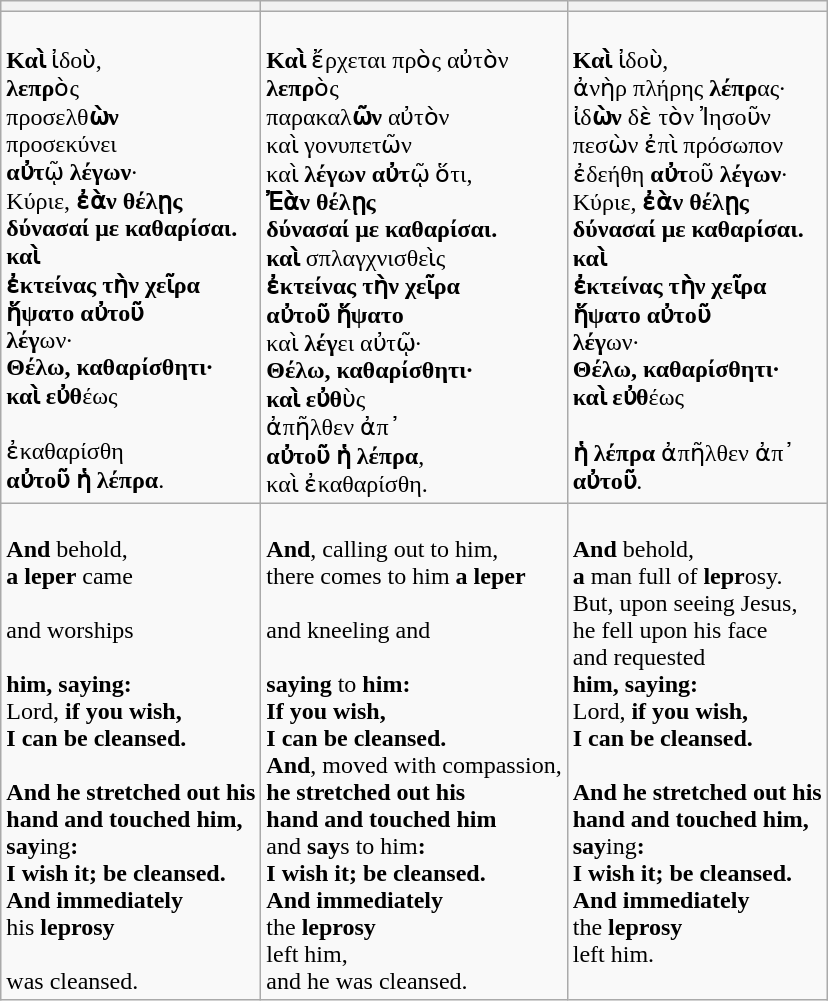<table class="wikitable" style="margin: 1em auto 1em auto;">
<tr valign="top">
<th></th>
<th></th>
<th></th>
</tr>
<tr valign="top">
<td><br><strong>Καὶ</strong> ἰδοὺ, <br>
<strong>λεπρ</strong>ὸς <br>
προσελθ<strong>ὼν</strong> <br>
προσεκύνει <br>
<strong>αὐτ</strong>ῷ <strong>λέγων</strong>· <br>
Κύριε, <strong>ἐὰν θέλῃς</strong> <br>
<strong>δύνασαί με καθαρίσαι.</strong> <br>
<strong>καὶ</strong> <br>
<strong>ἐκτείνας τὴν χεῖρα</strong> <br>
<strong>ἥψατο αὐτοῦ</strong> <br>
<strong>λέγ</strong>ων· <br>
<strong>Θέλω, καθαρίσθητι·</strong> <br>
<strong>καὶ εὐθ</strong>έως <br>
<br>
ἐκαθαρίσθη <br>
<strong>αὐτοῦ ἡ λέπρα</strong>.</td>
<td><br><strong>Καὶ</strong> ἔρχεται πρὸς αὐτὸν <br>
<strong>λεπρ</strong>ὸς <br>
παρακαλ<strong>ῶν</strong> αὐτὸν <br>
καὶ γονυπετῶν <br>
καὶ <strong>λέγων αὐτ</strong>ῷ ὅτι, <br>
<strong>Ἐὰν θέλῃς</strong> <br>
<strong>δύνασαί με καθαρίσαι.</strong> <br>
<strong>καὶ</strong> σπλαγχνισθεὶς <br>
<strong>ἐκτείνας τὴν χεῖρα</strong> <br>
<strong>αὐτοῦ ἥψατο</strong> <br>
καὶ <strong>λέγ</strong>ει αὐτῷ· <br>
<strong>Θέλω, καθαρίσθητι·</strong> <br>
<strong>καὶ εὐθ</strong>ὺς <br>
ἀπῆλθεν ἀπ᾿ <br>
<strong>αὐτοῦ ἡ λέπρα</strong>, <br>
καὶ ἐκαθαρίσθη.</td>
<td><br><strong>Καὶ</strong> ἰδοὺ, <br>
ἀνὴρ πλήρης <strong>λέπρ</strong>ας· <br>
ἰδ<strong>ὼν</strong> δὲ τὸν Ἰησοῦν <br>
πεσὼν ἐπὶ πρόσωπον <br>
ἐδεήθη <strong>αὐτ</strong>οῦ <strong>λέγων</strong>· <br>
Κύριε, <strong>ἐὰν θέλῃς</strong> <br>
<strong>δύνασαί με καθαρίσαι.</strong> <br>
<strong>καὶ</strong> <br>
<strong>ἐκτείνας τὴν χεῖρα</strong> <br>
<strong>ἥψατο αὐτοῦ</strong> <br>
<strong>λέγ</strong>ων· <br>
<strong>Θέλω, καθαρίσθητι·</strong> <br>
<strong>καὶ εὐθ</strong>έως <br>
<br>
<strong>ἡ λέπρα</strong> ἀπῆλθεν ἀπ᾿ <br>
<strong>αὐτοῦ</strong>.</td>
</tr>
<tr valign="top">
<td><br><strong>And</strong> behold, <br>
<strong>a leper</strong> came <br>
<br>
and worships <br>
<br>
<strong>him, saying:</strong> <br>
Lord, <strong>if you wish,</strong> <br>
<strong>I can be cleansed.</strong> <br>
<br>
<strong>And he stretched out his</strong> <br>
<strong>hand and touched him,</strong> <br>
<strong>say</strong>ing<strong>:</strong> <br>
<strong>I wish it; be cleansed.</strong> <br>
<strong>And immediately</strong> <br>
his <strong>leprosy</strong> <br>
<br>
was cleansed.</td>
<td><br><strong>And</strong>, calling out to him, <br>
there comes to him <strong>a leper</strong> <br>
<br>
and kneeling and <br>
<br>
<strong>saying</strong> to <strong>him:</strong> <br>
<strong>If you wish,</strong> <br>
<strong>I can be cleansed.</strong> <br>
<strong>And</strong>, moved with compassion, <br>
<strong>he stretched out his</strong> <br>
<strong>hand and touched him</strong> <br>
and <strong>say</strong>s to him<strong>:</strong> <br>
<strong>I wish it; be cleansed.</strong> <br>
<strong>And immediately</strong> <br>
the <strong>leprosy</strong> <br>
left him, <br>
and he was cleansed.</td>
<td><br><strong>And</strong> behold, <br>
<strong>a</strong> man full of <strong>lepr</strong>osy. <br>
But, upon seeing Jesus,<br>
he fell upon his face<br>
and requested <br>
<strong>him, saying:</strong> <br>
Lord, <strong>if you wish,</strong> <br>
<strong>I can be cleansed.</strong> <br>
<br>
<strong>And he stretched out his</strong> <br>
<strong>hand and touched him,</strong> <br>
<strong>say</strong>ing<strong>:</strong> <br>
<strong>I wish it; be cleansed.</strong> <br>
<strong>And immediately</strong> <br>
the <strong>leprosy</strong> <br>
left him.</td>
</tr>
</table>
